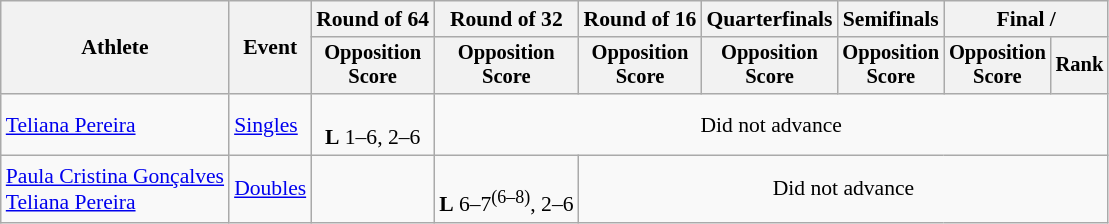<table class=wikitable style="font-size:90%">
<tr>
<th rowspan="2">Athlete</th>
<th rowspan="2">Event</th>
<th>Round of 64</th>
<th>Round of 32</th>
<th>Round of 16</th>
<th>Quarterfinals</th>
<th>Semifinals</th>
<th colspan=2>Final / </th>
</tr>
<tr style="font-size:95%">
<th>Opposition<br>Score</th>
<th>Opposition<br>Score</th>
<th>Opposition<br>Score</th>
<th>Opposition<br>Score</th>
<th>Opposition<br>Score</th>
<th>Opposition<br>Score</th>
<th>Rank</th>
</tr>
<tr align=center>
<td align=left><a href='#'>Teliana Pereira</a></td>
<td align=left><a href='#'>Singles</a></td>
<td><br><strong>L</strong> 1–6, 2–6</td>
<td colspan=6>Did not advance</td>
</tr>
<tr align=center>
<td align=left><a href='#'>Paula Cristina Gonçalves</a><br><a href='#'>Teliana Pereira</a></td>
<td align=left><a href='#'>Doubles</a></td>
<td></td>
<td><br><strong>L</strong> 6–7<sup>(6–8)</sup>, 2–6</td>
<td colspan=5>Did not advance</td>
</tr>
</table>
